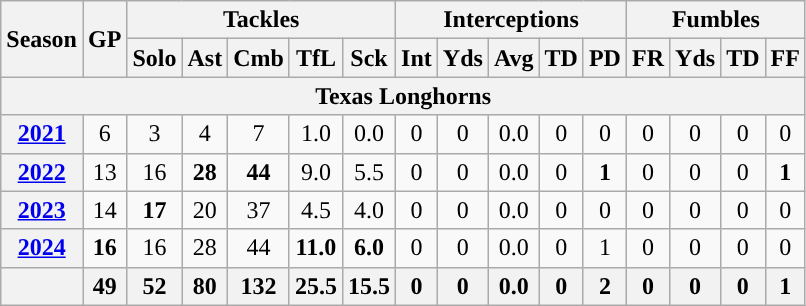<table class="wikitable" style="text-align:center;">
<tr>
<th rowspan="2">Season</th>
<th rowspan="2">GP</th>
<th colspan="5">Tackles</th>
<th colspan="5">Interceptions</th>
<th colspan="4">Fumbles</th>
</tr>
<tr>
<th>Solo</th>
<th>Ast</th>
<th>Cmb</th>
<th>TfL</th>
<th>Sck</th>
<th>Int</th>
<th>Yds</th>
<th>Avg</th>
<th>TD</th>
<th>PD</th>
<th>FR</th>
<th>Yds</th>
<th>TD</th>
<th>FF</th>
</tr>
<tr>
<th colspan="16">Texas Longhorns</th>
</tr>
<tr>
<th><a href='#'>2021</a></th>
<td>6</td>
<td>3</td>
<td>4</td>
<td>7</td>
<td>1.0</td>
<td>0.0</td>
<td>0</td>
<td>0</td>
<td>0.0</td>
<td>0</td>
<td>0</td>
<td>0</td>
<td>0</td>
<td>0</td>
<td>0</td>
</tr>
<tr>
<th><a href='#'>2022</a></th>
<td>13</td>
<td>16</td>
<td><strong>28</strong></td>
<td><strong>44</strong></td>
<td>9.0</td>
<td>5.5</td>
<td>0</td>
<td>0</td>
<td>0.0</td>
<td>0</td>
<td><strong>1</strong></td>
<td>0</td>
<td>0</td>
<td>0</td>
<td><strong>1</strong></td>
</tr>
<tr>
<th><a href='#'>2023</a></th>
<td>14</td>
<td><strong>17</strong></td>
<td>20</td>
<td>37</td>
<td>4.5</td>
<td>4.0</td>
<td>0</td>
<td>0</td>
<td>0.0</td>
<td>0</td>
<td>0</td>
<td>0</td>
<td>0</td>
<td>0</td>
<td>0</td>
</tr>
<tr>
<th><a href='#'>2024</a></th>
<td><strong>16</strong></td>
<td>16</td>
<td>28</td>
<td>44</td>
<td><strong>11.0</strong></td>
<td><strong>6.0</strong></td>
<td>0</td>
<td>0</td>
<td>0.0</td>
<td>0</td>
<td>1</td>
<td>0</td>
<td>0</td>
<td>0</td>
<td>0</td>
</tr>
<tr>
<th></th>
<th>49</th>
<th>52</th>
<th>80</th>
<th>132</th>
<th>25.5</th>
<th>15.5</th>
<th>0</th>
<th>0</th>
<th>0.0</th>
<th>0</th>
<th>2</th>
<th>0</th>
<th>0</th>
<th>0</th>
<th>1</th>
</tr>
</table>
